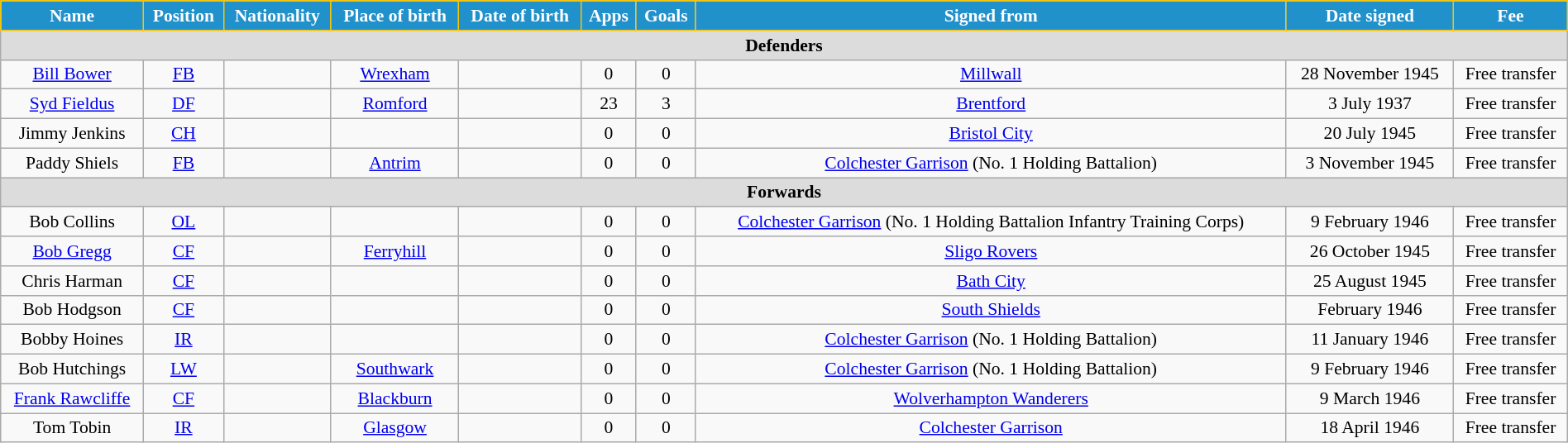<table class="wikitable" style="text-align:center; font-size:90%; width:100%;">
<tr>
<th style="background:#2191CC; color:white; border:1px solid #F7C408; text-align:center;">Name</th>
<th style="background:#2191CC; color:white; border:1px solid #F7C408; text-align:center;">Position</th>
<th style="background:#2191CC; color:white; border:1px solid #F7C408; text-align:center;">Nationality</th>
<th style="background:#2191CC; color:white; border:1px solid #F7C408; text-align:center;">Place of birth</th>
<th style="background:#2191CC; color:white; border:1px solid #F7C408; text-align:center;">Date of birth</th>
<th style="background:#2191CC; color:white; border:1px solid #F7C408; text-align:center;">Apps</th>
<th style="background:#2191CC; color:white; border:1px solid #F7C408; text-align:center;">Goals</th>
<th style="background:#2191CC; color:white; border:1px solid #F7C408; text-align:center;">Signed from</th>
<th style="background:#2191CC; color:white; border:1px solid #F7C408; text-align:center;">Date signed</th>
<th style="background:#2191CC; color:white; border:1px solid #F7C408; text-align:center;">Fee</th>
</tr>
<tr>
<th colspan="12" style="background:#dcdcdc; text-align:center;">Defenders</th>
</tr>
<tr>
<td><a href='#'>Bill Bower</a></td>
<td><a href='#'>FB</a></td>
<td></td>
<td><a href='#'>Wrexham</a></td>
<td></td>
<td>0</td>
<td>0</td>
<td> <a href='#'>Millwall</a></td>
<td>28 November 1945</td>
<td>Free transfer</td>
</tr>
<tr>
<td><a href='#'>Syd Fieldus</a></td>
<td><a href='#'>DF</a></td>
<td></td>
<td><a href='#'>Romford</a></td>
<td></td>
<td>23</td>
<td>3</td>
<td> <a href='#'>Brentford</a></td>
<td>3 July 1937</td>
<td>Free transfer</td>
</tr>
<tr>
<td>Jimmy Jenkins</td>
<td><a href='#'>CH</a></td>
<td></td>
<td></td>
<td></td>
<td>0</td>
<td>0</td>
<td> <a href='#'>Bristol City</a></td>
<td>20 July 1945</td>
<td>Free transfer</td>
</tr>
<tr>
<td>Paddy Shiels</td>
<td><a href='#'>FB</a></td>
<td></td>
<td><a href='#'>Antrim</a></td>
<td></td>
<td>0</td>
<td>0</td>
<td><a href='#'>Colchester Garrison</a> (No. 1 Holding Battalion)</td>
<td>3 November 1945</td>
<td>Free transfer</td>
</tr>
<tr>
<th colspan="12" style="background:#dcdcdc; text-align:center;">Forwards</th>
</tr>
<tr>
<td>Bob Collins</td>
<td><a href='#'>OL</a></td>
<td></td>
<td></td>
<td></td>
<td>0</td>
<td>0</td>
<td><a href='#'>Colchester Garrison</a> (No. 1 Holding Battalion Infantry Training Corps)</td>
<td>9 February 1946</td>
<td>Free transfer</td>
</tr>
<tr>
<td><a href='#'>Bob Gregg</a></td>
<td><a href='#'>CF</a></td>
<td></td>
<td><a href='#'>Ferryhill</a></td>
<td></td>
<td>0</td>
<td>0</td>
<td> <a href='#'>Sligo Rovers</a></td>
<td>26 October 1945</td>
<td>Free transfer</td>
</tr>
<tr>
<td>Chris Harman</td>
<td><a href='#'>CF</a></td>
<td></td>
<td></td>
<td></td>
<td>0</td>
<td>0</td>
<td> <a href='#'>Bath City</a></td>
<td>25 August 1945</td>
<td>Free transfer</td>
</tr>
<tr>
<td>Bob Hodgson</td>
<td><a href='#'>CF</a></td>
<td></td>
<td></td>
<td></td>
<td>0</td>
<td>0</td>
<td> <a href='#'>South Shields</a></td>
<td>February 1946</td>
<td>Free transfer</td>
</tr>
<tr>
<td>Bobby Hoines</td>
<td><a href='#'>IR</a></td>
<td></td>
<td></td>
<td></td>
<td>0</td>
<td>0</td>
<td><a href='#'>Colchester Garrison</a> (No. 1 Holding Battalion)</td>
<td>11 January 1946</td>
<td>Free transfer</td>
</tr>
<tr>
<td>Bob Hutchings</td>
<td><a href='#'>LW</a></td>
<td></td>
<td><a href='#'>Southwark</a></td>
<td></td>
<td>0</td>
<td>0</td>
<td><a href='#'>Colchester Garrison</a> (No. 1 Holding Battalion)</td>
<td>9 February 1946</td>
<td>Free transfer</td>
</tr>
<tr>
<td><a href='#'>Frank Rawcliffe</a></td>
<td><a href='#'>CF</a></td>
<td></td>
<td><a href='#'>Blackburn</a></td>
<td></td>
<td>0</td>
<td>0</td>
<td> <a href='#'>Wolverhampton Wanderers</a></td>
<td>9 March 1946</td>
<td>Free transfer</td>
</tr>
<tr>
<td>Tom Tobin</td>
<td><a href='#'>IR</a></td>
<td></td>
<td><a href='#'>Glasgow</a></td>
<td></td>
<td>0</td>
<td>0</td>
<td><a href='#'>Colchester Garrison</a></td>
<td>18 April 1946</td>
<td>Free transfer</td>
</tr>
</table>
